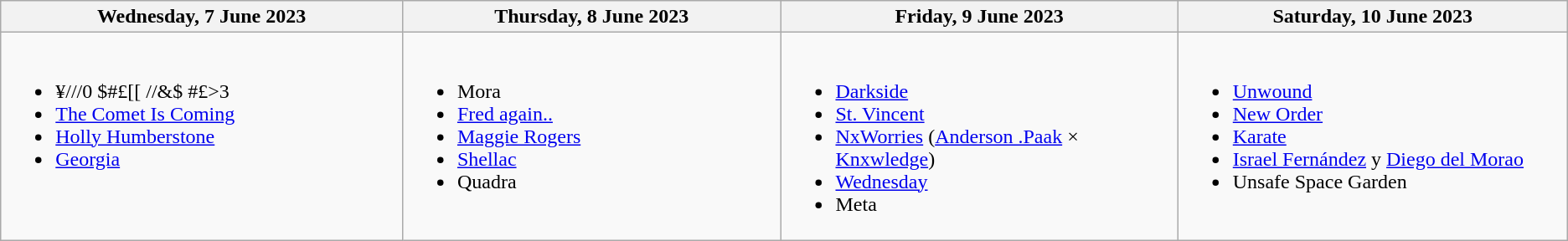<table class="wikitable">
<tr>
<th width="500">Wednesday, 7 June 2023</th>
<th width="500">Thursday, 8 June 2023</th>
<th width="500">Friday, 9 June 2023</th>
<th width="500">Saturday, 10 June 2023</th>
</tr>
<tr valign="top">
<td><br><ul><li>¥///0 $#£[[ //&$ #£>3</li><li><a href='#'>The Comet Is Coming</a></li><li><a href='#'>Holly Humberstone</a></li><li><a href='#'>Georgia</a></li></ul></td>
<td><br><ul><li>Mora</li><li><a href='#'>Fred again..</a></li><li><a href='#'>Maggie Rogers</a></li><li><a href='#'>Shellac</a></li><li>Quadra</li></ul></td>
<td><br><ul><li><a href='#'>Darkside</a></li><li><a href='#'>St. Vincent</a></li><li><a href='#'>NxWorries</a> (<a href='#'>Anderson .Paak</a> × <a href='#'>Knxwledge</a>)</li><li><a href='#'>Wednesday</a></li><li>Meta</li></ul></td>
<td><br><ul><li><a href='#'>Unwound</a></li><li><a href='#'>New Order</a></li><li><a href='#'>Karate</a></li><li><a href='#'>Israel Fernández</a> y <a href='#'>Diego del Morao</a></li><li>Unsafe Space Garden</li></ul></td>
</tr>
</table>
